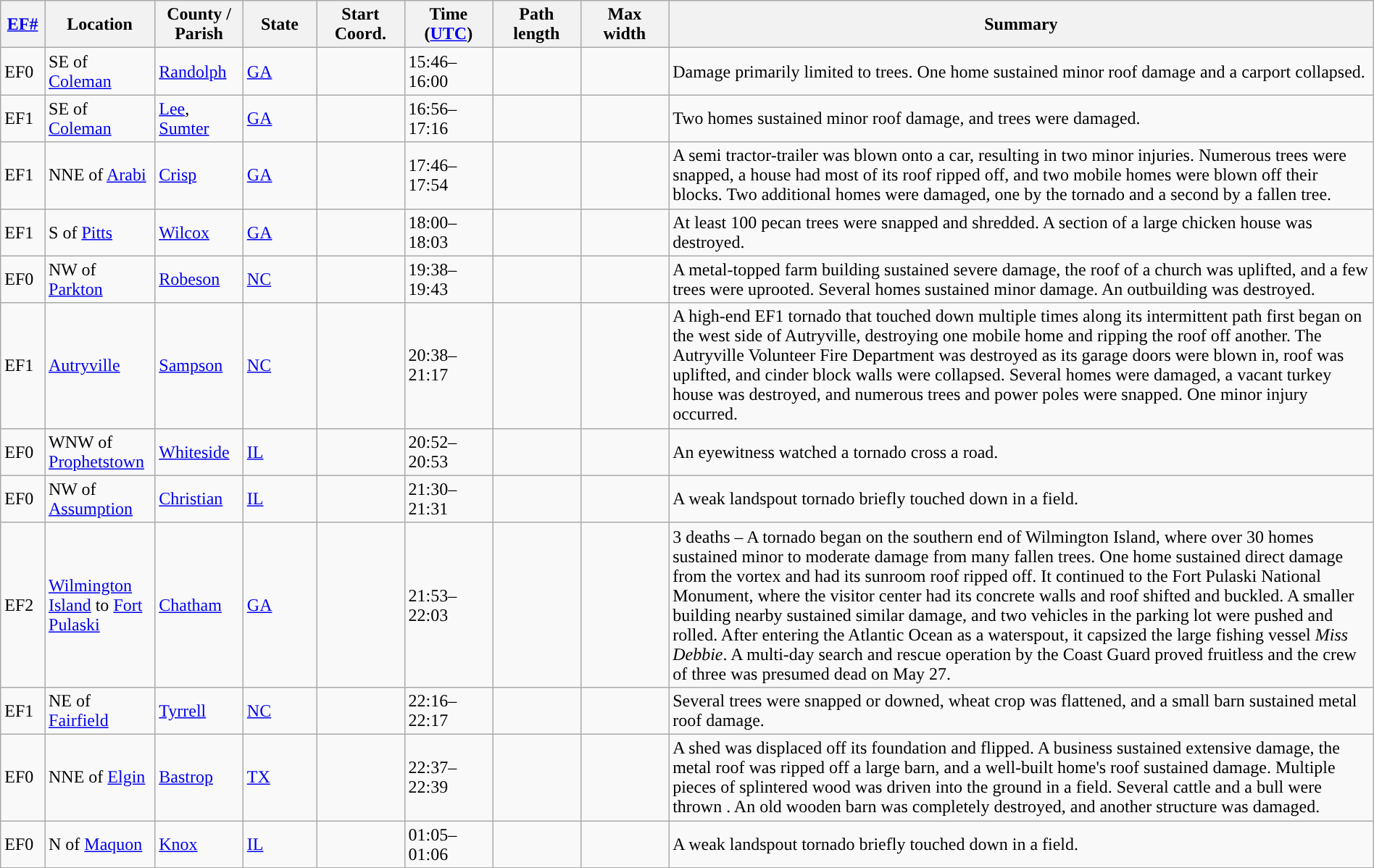<table class="wikitable sortable" style="width:100%;">
<tr>
<th scope="col"  style="width:3%; text-align:center;"><a href='#'>EF#</a></th>
<th scope="col"  style="width:7%; text-align:center;" class="unsortable">Location</th>
<th scope="col"  style="width:6%; text-align:center;" class="unsortable">County / Parish</th>
<th scope="col"  style="width:5%; text-align:center;">State</th>
<th scope="col"  style="width:6%; text-align:center;">Start Coord.</th>
<th scope="col"  style="width:6%; text-align:center;">Time (<a href='#'>UTC</a>)</th>
<th scope="col"  style="width:6%; text-align:center;">Path length</th>
<th scope="col"  style="width:6%; text-align:center;">Max width</th>
<th scope="col" class="unsortable" style="width:48%; text-align:center;">Summary</th>
</tr>
<tr>
<td>EF0</td>
<td>SE of <a href='#'>Coleman</a></td>
<td><a href='#'>Randolph</a></td>
<td><a href='#'>GA</a></td>
<td></td>
<td>15:46–16:00</td>
<td></td>
<td></td>
<td>Damage primarily limited to trees. One home sustained minor roof damage and a carport collapsed.</td>
</tr>
<tr>
<td>EF1</td>
<td>SE of <a href='#'>Coleman</a></td>
<td><a href='#'>Lee</a>, <a href='#'>Sumter</a></td>
<td><a href='#'>GA</a></td>
<td></td>
<td>16:56–17:16</td>
<td></td>
<td></td>
<td>Two homes sustained minor roof damage, and trees were damaged.</td>
</tr>
<tr>
<td>EF1</td>
<td>NNE of <a href='#'>Arabi</a></td>
<td><a href='#'>Crisp</a></td>
<td><a href='#'>GA</a></td>
<td></td>
<td>17:46–17:54</td>
<td></td>
<td></td>
<td>A semi tractor-trailer was blown onto a car, resulting in two minor injuries. Numerous trees were snapped, a house had most of its roof ripped off, and two mobile homes were blown off their blocks. Two additional homes were damaged, one by the tornado and a second by a fallen tree.</td>
</tr>
<tr>
<td>EF1</td>
<td>S of <a href='#'>Pitts</a></td>
<td><a href='#'>Wilcox</a></td>
<td><a href='#'>GA</a></td>
<td></td>
<td>18:00–18:03</td>
<td></td>
<td></td>
<td>At least 100 pecan trees were snapped and shredded. A section of a large chicken house was destroyed.</td>
</tr>
<tr>
<td>EF0</td>
<td>NW of <a href='#'>Parkton</a></td>
<td><a href='#'>Robeson</a></td>
<td><a href='#'>NC</a></td>
<td></td>
<td>19:38–19:43</td>
<td></td>
<td></td>
<td>A metal-topped farm building sustained severe damage, the roof of a church was uplifted, and a few trees were uprooted. Several homes sustained minor damage. An outbuilding was destroyed.</td>
</tr>
<tr>
<td>EF1</td>
<td><a href='#'>Autryville</a></td>
<td><a href='#'>Sampson</a></td>
<td><a href='#'>NC</a></td>
<td></td>
<td>20:38–21:17</td>
<td></td>
<td></td>
<td>A high-end EF1 tornado that touched down multiple times along its intermittent path first began on the west side of Autryville, destroying one mobile home and ripping the roof off another. The Autryville Volunteer Fire Department was destroyed as its garage doors were blown in, roof was uplifted, and cinder block walls were collapsed. Several homes were damaged, a vacant turkey house was destroyed, and numerous trees and power poles were snapped. One minor injury occurred.</td>
</tr>
<tr>
<td>EF0</td>
<td>WNW of <a href='#'>Prophetstown</a></td>
<td><a href='#'>Whiteside</a></td>
<td><a href='#'>IL</a></td>
<td></td>
<td>20:52–20:53</td>
<td></td>
<td></td>
<td>An eyewitness watched a tornado cross a road.</td>
</tr>
<tr>
<td>EF0</td>
<td>NW of <a href='#'>Assumption</a></td>
<td><a href='#'>Christian</a></td>
<td><a href='#'>IL</a></td>
<td></td>
<td>21:30–21:31</td>
<td></td>
<td></td>
<td>A weak landspout tornado briefly touched down in a field.</td>
</tr>
<tr>
<td>EF2</td>
<td><a href='#'>Wilmington Island</a> to <a href='#'>Fort Pulaski</a></td>
<td><a href='#'>Chatham</a></td>
<td><a href='#'>GA</a></td>
<td></td>
<td>21:53–22:03</td>
<td></td>
<td></td>
<td>3 deaths – A tornado began on the southern end of Wilmington Island, where over 30 homes sustained minor to moderate damage from many fallen trees. One home sustained direct damage from the vortex and had its sunroom roof ripped off. It continued to the Fort Pulaski National Monument, where the visitor center had its concrete walls and roof shifted and buckled. A smaller building nearby sustained similar damage, and two vehicles in the parking lot were pushed and rolled. After entering the Atlantic Ocean as a waterspout, it capsized the large fishing vessel <em>Miss Debbie</em>. A multi-day search and rescue operation by the Coast Guard proved fruitless and the crew of three was presumed dead on May 27.</td>
</tr>
<tr>
<td>EF1</td>
<td>NE of <a href='#'>Fairfield</a></td>
<td><a href='#'>Tyrrell</a></td>
<td><a href='#'>NC</a></td>
<td></td>
<td>22:16–22:17</td>
<td></td>
<td></td>
<td>Several trees were snapped or downed, wheat crop was flattened, and a small barn sustained metal roof damage.</td>
</tr>
<tr>
<td>EF0</td>
<td>NNE of <a href='#'>Elgin</a></td>
<td><a href='#'>Bastrop</a></td>
<td><a href='#'>TX</a></td>
<td></td>
<td>22:37–22:39</td>
<td></td>
<td></td>
<td>A shed was displaced off its foundation and flipped. A business sustained extensive damage, the metal roof was ripped off a large barn, and a well-built home's roof sustained damage. Multiple pieces of splintered wood was driven into the ground in a field. Several cattle and a bull were thrown . An old wooden barn was completely destroyed, and another structure was damaged.</td>
</tr>
<tr>
<td>EF0</td>
<td>N of <a href='#'>Maquon</a></td>
<td><a href='#'>Knox</a></td>
<td><a href='#'>IL</a></td>
<td></td>
<td>01:05–01:06</td>
<td></td>
<td></td>
<td>A weak landspout tornado briefly touched down in a field.</td>
</tr>
<tr>
</tr>
</table>
